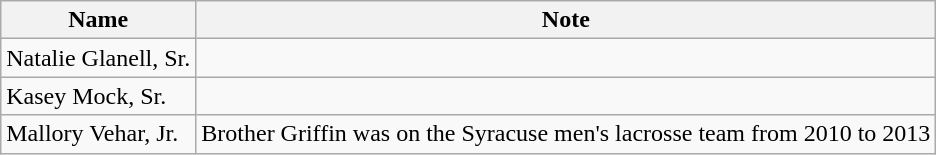<table class="wikitable">
<tr>
<th>Name</th>
<th>Note</th>
</tr>
<tr>
<td>Natalie Glanell, Sr.</td>
<td></td>
</tr>
<tr>
<td>Kasey Mock, Sr.</td>
<td></td>
</tr>
<tr>
<td>Mallory Vehar, Jr.</td>
<td>Brother Griffin was on the Syracuse men's lacrosse team from 2010 to 2013</td>
</tr>
</table>
